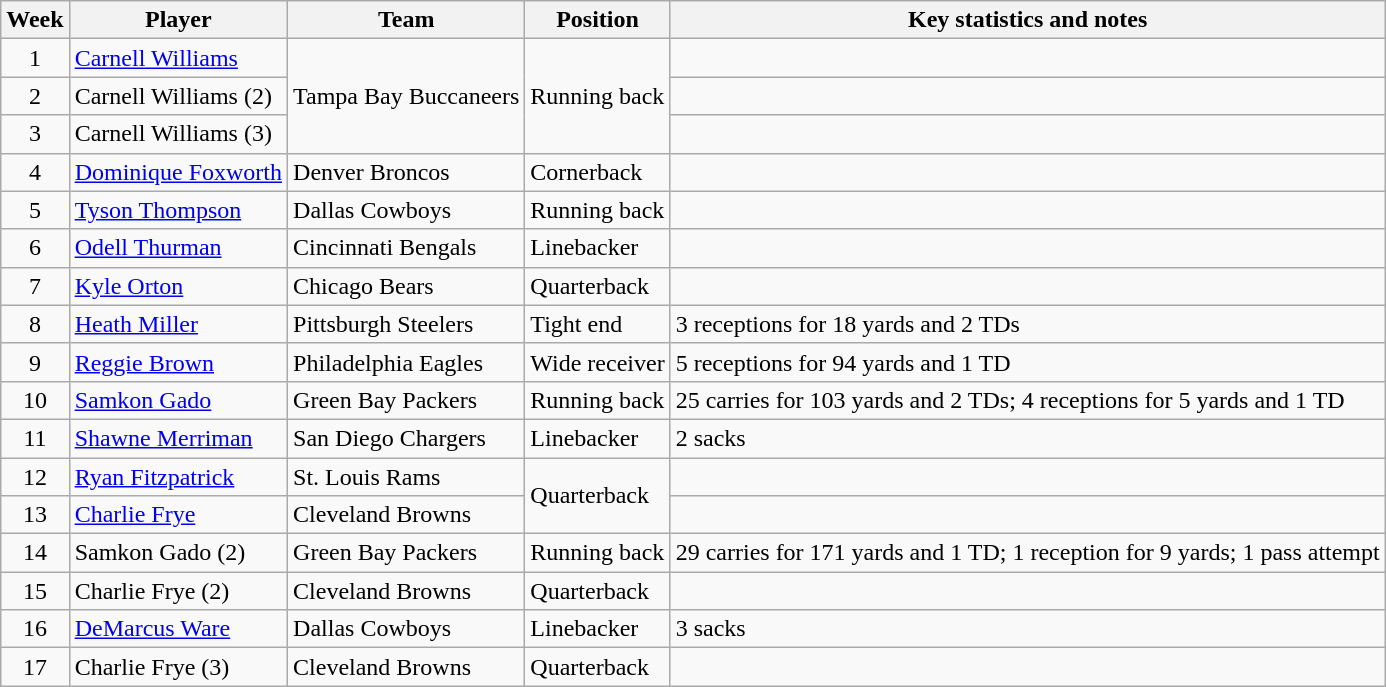<table class="wikitable sortable">
<tr>
<th>Week</th>
<th>Player</th>
<th>Team</th>
<th>Position</th>
<th>Key statistics and notes</th>
</tr>
<tr>
<td align=center>1</td>
<td><a href='#'>Carnell Williams</a></td>
<td rowspan="3">Tampa Bay Buccaneers</td>
<td rowspan="3">Running back</td>
<td></td>
</tr>
<tr>
<td align=center>2</td>
<td>Carnell Williams (2)</td>
<td></td>
</tr>
<tr>
<td align=center>3</td>
<td>Carnell Williams (3)</td>
<td></td>
</tr>
<tr>
<td align=center>4</td>
<td><a href='#'>Dominique Foxworth</a></td>
<td>Denver Broncos</td>
<td>Cornerback</td>
<td></td>
</tr>
<tr>
<td align=center>5</td>
<td><a href='#'>Tyson Thompson</a></td>
<td>Dallas Cowboys</td>
<td>Running back</td>
<td></td>
</tr>
<tr>
<td align=center>6</td>
<td><a href='#'>Odell Thurman</a></td>
<td>Cincinnati Bengals</td>
<td>Linebacker</td>
<td></td>
</tr>
<tr>
<td align=center>7</td>
<td><a href='#'>Kyle Orton</a></td>
<td>Chicago Bears</td>
<td>Quarterback</td>
<td></td>
</tr>
<tr>
<td align=center>8</td>
<td><a href='#'>Heath Miller</a></td>
<td>Pittsburgh Steelers</td>
<td>Tight end</td>
<td>3 receptions for 18 yards and 2 TDs</td>
</tr>
<tr>
<td align=center>9</td>
<td><a href='#'>Reggie Brown</a></td>
<td>Philadelphia Eagles</td>
<td>Wide receiver</td>
<td>5 receptions for 94 yards and 1 TD</td>
</tr>
<tr>
<td align=center>10</td>
<td><a href='#'>Samkon Gado</a></td>
<td>Green Bay Packers</td>
<td>Running back</td>
<td>25 carries for 103 yards and 2 TDs; 4 receptions for 5 yards and 1 TD</td>
</tr>
<tr>
<td align=center>11</td>
<td><a href='#'>Shawne Merriman</a></td>
<td>San Diego Chargers</td>
<td>Linebacker</td>
<td>2 sacks</td>
</tr>
<tr>
<td align=center>12</td>
<td><a href='#'>Ryan Fitzpatrick</a></td>
<td>St. Louis Rams</td>
<td rowspan="2">Quarterback</td>
<td></td>
</tr>
<tr>
<td align=center>13</td>
<td><a href='#'>Charlie Frye</a></td>
<td>Cleveland Browns</td>
<td></td>
</tr>
<tr>
<td align=center>14</td>
<td>Samkon Gado (2)</td>
<td>Green Bay Packers</td>
<td>Running back</td>
<td>29 carries for 171 yards and 1 TD; 1 reception for 9 yards; 1 pass attempt</td>
</tr>
<tr>
<td align=center>15</td>
<td>Charlie Frye (2)</td>
<td>Cleveland Browns</td>
<td>Quarterback</td>
<td></td>
</tr>
<tr>
<td align=center>16</td>
<td><a href='#'>DeMarcus Ware</a></td>
<td>Dallas Cowboys</td>
<td>Linebacker</td>
<td>3 sacks</td>
</tr>
<tr>
<td align=center>17</td>
<td>Charlie Frye (3)</td>
<td>Cleveland Browns</td>
<td>Quarterback</td>
<td></td>
</tr>
</table>
